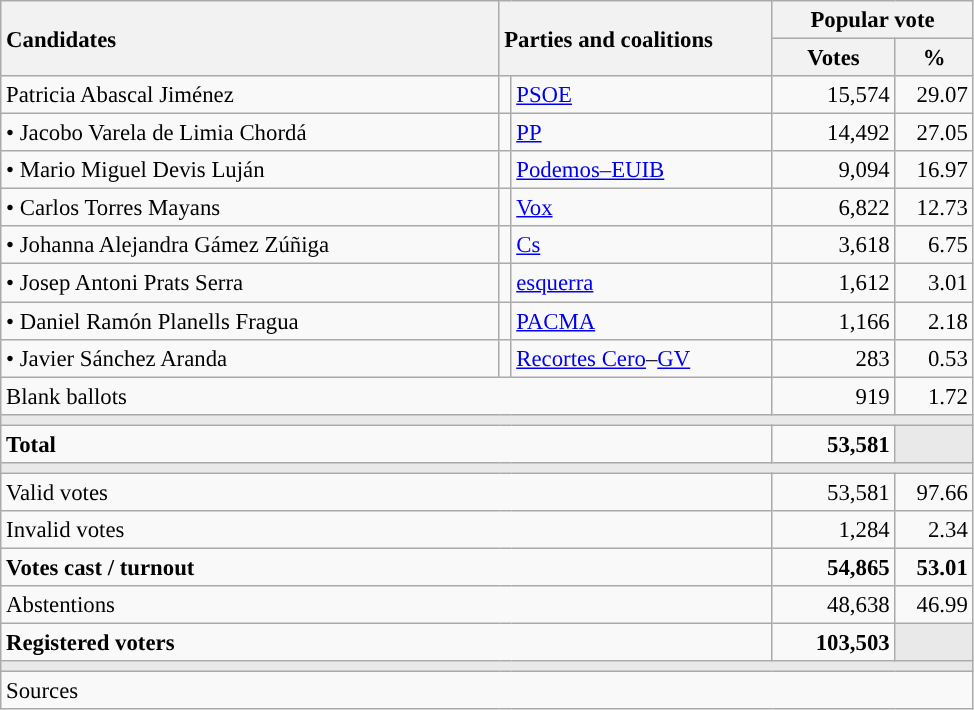<table class="wikitable" style="text-align:right; font-size:95%;">
<tr>
<th style="text-align:left;" rowspan="2" width="325">Candidates</th>
<th style="text-align:left;" rowspan="2" colspan="2" width="175">Parties and coalitions</th>
<th colspan="2">Popular vote</th>
</tr>
<tr>
<th width="75">Votes</th>
<th width="45">%</th>
</tr>
<tr>
<td align="left"> Patricia Abascal Jiménez</td>
<td width="1" style="color:inherit;background:"></td>
<td align="left"><a href='#'>PSOE</a></td>
<td>15,574</td>
<td>29.07</td>
</tr>
<tr>
<td align="left">• Jacobo Varela de Limia Chordá</td>
<td style="color:inherit;background:"></td>
<td align="left"><a href='#'>PP</a></td>
<td>14,492</td>
<td>27.05</td>
</tr>
<tr>
<td align="left">• Mario Miguel Devis Luján</td>
<td style="color:inherit;background:"></td>
<td align="left"><a href='#'>Podemos–EUIB</a></td>
<td>9,094</td>
<td>16.97</td>
</tr>
<tr>
<td align="left">• Carlos Torres Mayans</td>
<td style="color:inherit;background:"></td>
<td align="left"><a href='#'>Vox</a></td>
<td>6,822</td>
<td>12.73</td>
</tr>
<tr>
<td align="left">• Johanna Alejandra Gámez Zúñiga</td>
<td style="color:inherit;background:"></td>
<td align="left"><a href='#'>Cs</a></td>
<td>3,618</td>
<td>6.75</td>
</tr>
<tr>
<td align="left">• Josep Antoni Prats Serra</td>
<td style="color:inherit;background:"></td>
<td align="left"><a href='#'>esquerra</a></td>
<td>1,612</td>
<td>3.01</td>
</tr>
<tr>
<td align="left">• Daniel Ramón Planells Fragua</td>
<td style="color:inherit;background:"></td>
<td align="left"><a href='#'>PACMA</a></td>
<td>1,166</td>
<td>2.18</td>
</tr>
<tr>
<td align="left">• Javier Sánchez Aranda</td>
<td style="color:inherit;background:"></td>
<td align="left"><a href='#'>Recortes Cero</a>–<a href='#'>GV</a></td>
<td>283</td>
<td>0.53</td>
</tr>
<tr>
<td align="left" colspan="3">Blank ballots</td>
<td>919</td>
<td>1.72</td>
</tr>
<tr>
<td colspan="5" bgcolor="#E9E9E9"></td>
</tr>
<tr style="font-weight:bold;">
<td align="left" colspan="3">Total</td>
<td>53,581</td>
<td bgcolor="#E9E9E9"></td>
</tr>
<tr>
<td colspan="5" bgcolor="#E9E9E9"></td>
</tr>
<tr>
<td align="left" colspan="3">Valid votes</td>
<td>53,581</td>
<td>97.66</td>
</tr>
<tr>
<td align="left" colspan="3">Invalid votes</td>
<td>1,284</td>
<td>2.34</td>
</tr>
<tr style="font-weight:bold;">
<td align="left" colspan="3">Votes cast / turnout</td>
<td>54,865</td>
<td>53.01</td>
</tr>
<tr>
<td align="left" colspan="3">Abstentions</td>
<td>48,638</td>
<td>46.99</td>
</tr>
<tr style="font-weight:bold;">
<td align="left" colspan="3">Registered voters</td>
<td>103,503</td>
<td bgcolor="#E9E9E9"></td>
</tr>
<tr>
<td colspan="5" bgcolor="#E9E9E9"></td>
</tr>
<tr>
<td align="left" colspan="5">Sources</td>
</tr>
</table>
